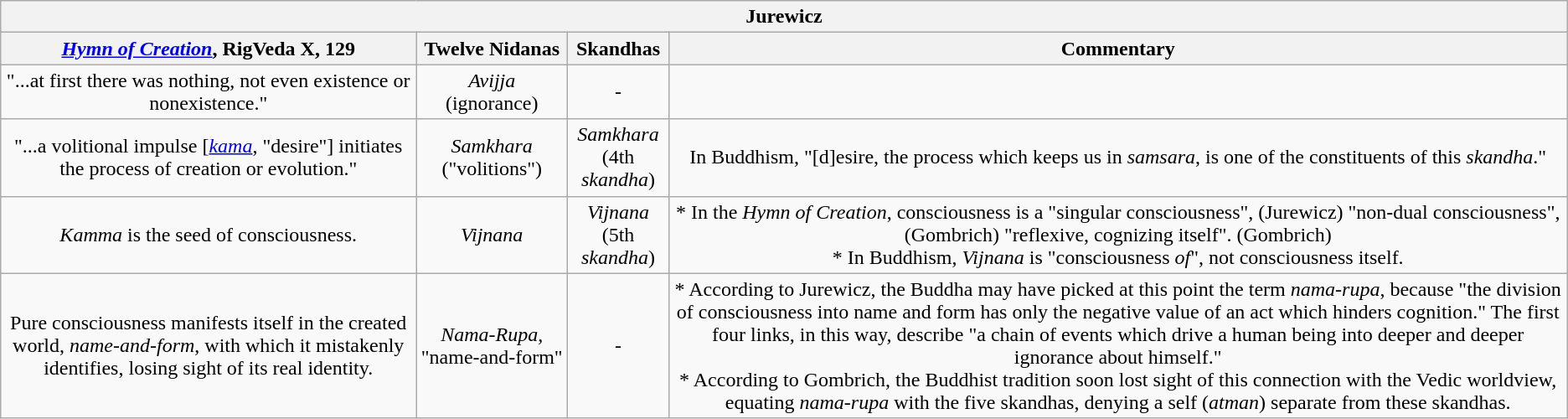<table class="wikitable floatleft mw-collapsible autocollapse" style="text-align:center;" border="1" cellpadding="3" cellspacing="0" style="font-size:100%">
<tr>
<th colspan=4 style="text-align:center;">Jurewicz</th>
</tr>
<tr>
<th><em><a href='#'>Hymn of Creation</a></em>, RigVeda X, 129</th>
<th>Twelve Nidanas</th>
<th>Skandhas</th>
<th>Commentary</th>
</tr>
<tr>
<td style="text-align:center;">"...at first there was nothing, not even existence or nonexistence."</td>
<td style="text-align:center;"><em>Avijja</em> (ignorance)</td>
<td style="text-align:center;">-</td>
<td></td>
</tr>
<tr>
<td style="text-align:center;">"...a volitional impulse [<em><a href='#'>kama</a></em>, "desire"] initiates the process of creation or evolution."</td>
<td style="text-align:center;"><em>Samkhara</em> ("volitions")</td>
<td style="text-align:center;"><em>Samkhara</em><br>(4th <em>skandha</em>)</td>
<td style="text-align:center;">In Buddhism, "[d]esire, the process which keeps us in <em>samsara</em>, is one of the constituents of this <em>skandha</em>."</td>
</tr>
<tr>
<td style="text-align:center;"><em>Kamma</em> is the seed of consciousness.</td>
<td style="text-align:center;"><em>Vijnana</em></td>
<td style="text-align:center;"><em>Vijnana</em><br>(5th <em>skandha</em>)</td>
<td style="text-align:center;">* In the <em>Hymn of Creation</em>, consciousness is a "singular consciousness", (Jurewicz) "non-dual consciousness", (Gombrich) "reflexive, cognizing itself". (Gombrich)<br>* In Buddhism, <em>Vijnana</em> is "consciousness <em>of</em>", not consciousness itself.</td>
</tr>
<tr>
<td style="text-align:center;">Pure consciousness manifests itself in the created world, <em>name-and-form</em>, with which it mistakenly identifies, losing sight of its real identity.</td>
<td style="text-align:center;"><em>Nama-Rupa</em>, "name-and-form"</td>
<td style="text-align:center;">-</td>
<td style="text-align:center;">* According to Jurewicz, the Buddha may have picked at this point the term <em>nama-rupa</em>, because "the division of consciousness into name and form has only the negative value of an act which hinders cognition." The first four links, in this way, describe "a chain of events which drive a human being into deeper and deeper ignorance about himself."<br>* According to Gombrich, the Buddhist tradition soon lost sight of this connection with the Vedic worldview, equating <em>nama-rupa</em> with the five skandhas, denying a self (<em>atman</em>) separate from these skandhas.</td>
</tr>
</table>
